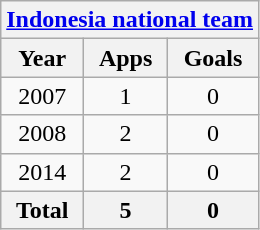<table class="wikitable" style="text-align:center">
<tr>
<th colspan=3><a href='#'>Indonesia national team</a></th>
</tr>
<tr>
<th>Year</th>
<th>Apps</th>
<th>Goals</th>
</tr>
<tr>
<td>2007</td>
<td>1</td>
<td>0</td>
</tr>
<tr>
<td>2008</td>
<td>2</td>
<td>0</td>
</tr>
<tr>
<td>2014</td>
<td>2</td>
<td>0</td>
</tr>
<tr>
<th>Total</th>
<th>5</th>
<th>0</th>
</tr>
</table>
